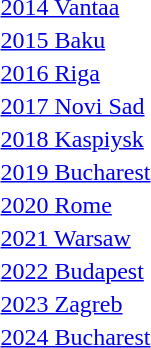<table>
<tr>
<td rowspan=2><a href='#'>2014 Vantaa</a></td>
<td rowspan=2></td>
<td rowspan=2></td>
<td></td>
</tr>
<tr>
<td></td>
</tr>
<tr>
<td rowspan=2><a href='#'>2015 Baku</a></td>
<td rowspan=2></td>
<td rowspan=2></td>
<td></td>
</tr>
<tr>
<td></td>
</tr>
<tr>
<td rowspan=2><a href='#'>2016 Riga</a></td>
<td rowspan=2></td>
<td rowspan=2></td>
<td></td>
</tr>
<tr>
<td></td>
</tr>
<tr>
<td rowspan=2><a href='#'>2017 Novi Sad</a></td>
<td rowspan=2></td>
<td rowspan=2></td>
<td></td>
</tr>
<tr>
<td></td>
</tr>
<tr>
<td rowspan=2><a href='#'>2018 Kaspiysk</a></td>
<td rowspan=2></td>
<td rowspan=2></td>
<td></td>
</tr>
<tr>
<td></td>
</tr>
<tr>
<td rowspan=2><a href='#'>2019 Bucharest</a></td>
<td rowspan=2></td>
<td rowspan=2></td>
<td></td>
</tr>
<tr>
<td></td>
</tr>
<tr>
<td rowspan=2><a href='#'>2020 Rome</a></td>
<td rowspan=2></td>
<td rowspan=2></td>
<td></td>
</tr>
<tr>
<td></td>
</tr>
<tr>
<td rowspan=2><a href='#'>2021 Warsaw</a></td>
<td rowspan=2></td>
<td rowspan=2></td>
<td></td>
</tr>
<tr>
<td></td>
</tr>
<tr>
<td rowspan=2><a href='#'>2022 Budapest</a></td>
<td rowspan=2></td>
<td rowspan=2></td>
<td></td>
</tr>
<tr>
<td></td>
</tr>
<tr>
<td rowspan=2><a href='#'>2023 Zagreb</a></td>
<td rowspan=2></td>
<td rowspan=2></td>
<td></td>
</tr>
<tr>
<td></td>
</tr>
<tr>
<td rowspan=2><a href='#'>2024 Bucharest</a></td>
<td rowspan=2></td>
<td rowspan=2></td>
<td></td>
</tr>
<tr>
<td></td>
</tr>
</table>
